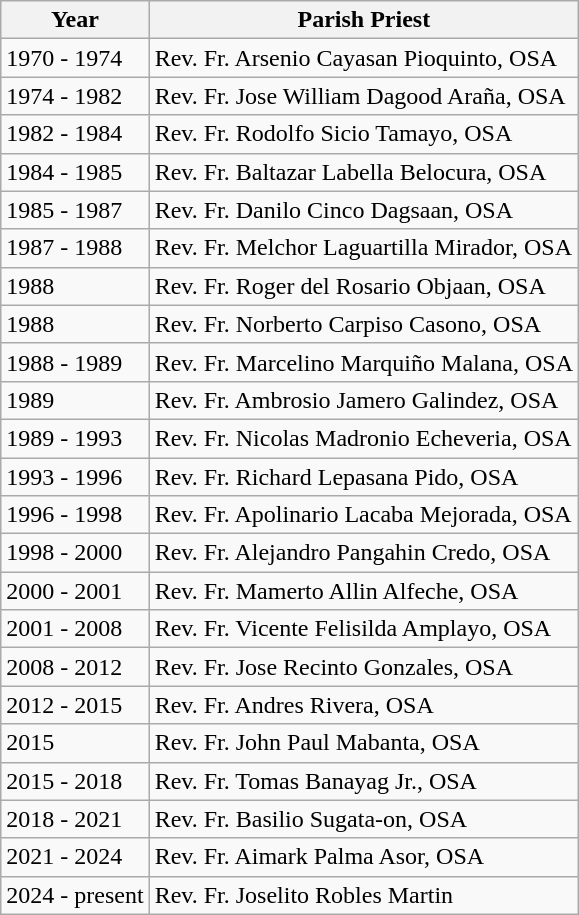<table class="wikitable">
<tr>
<th>Year</th>
<th>Parish Priest</th>
</tr>
<tr>
<td>1970 - 1974</td>
<td>Rev. Fr. Arsenio Cayasan Pioquinto, OSA</td>
</tr>
<tr>
<td>1974 - 1982</td>
<td>Rev. Fr. Jose William Dagood Araña, OSA</td>
</tr>
<tr>
<td>1982 - 1984</td>
<td>Rev. Fr. Rodolfo Sicio Tamayo, OSA</td>
</tr>
<tr>
<td>1984 - 1985</td>
<td>Rev. Fr. Baltazar Labella Belocura, OSA</td>
</tr>
<tr>
<td>1985 - 1987</td>
<td>Rev. Fr. Danilo Cinco Dagsaan, OSA</td>
</tr>
<tr>
<td>1987 - 1988</td>
<td>Rev. Fr. Melchor Laguartilla Mirador, OSA</td>
</tr>
<tr>
<td>1988</td>
<td>Rev. Fr. Roger del Rosario Objaan, OSA</td>
</tr>
<tr>
<td>1988</td>
<td>Rev. Fr. Norberto Carpiso Casono, OSA</td>
</tr>
<tr>
<td>1988 - 1989</td>
<td>Rev. Fr. Marcelino Marquiño Malana, OSA</td>
</tr>
<tr>
<td>1989</td>
<td>Rev. Fr. Ambrosio Jamero Galindez, OSA</td>
</tr>
<tr>
<td>1989 - 1993</td>
<td>Rev. Fr. Nicolas Madronio Echeveria, OSA</td>
</tr>
<tr>
<td>1993 - 1996</td>
<td>Rev. Fr. Richard Lepasana Pido, OSA</td>
</tr>
<tr>
<td>1996 - 1998</td>
<td>Rev. Fr. Apolinario Lacaba Mejorada, OSA</td>
</tr>
<tr>
<td>1998 - 2000</td>
<td>Rev. Fr. Alejandro Pangahin Credo, OSA</td>
</tr>
<tr>
<td>2000 - 2001</td>
<td>Rev. Fr. Mamerto Allin Alfeche, OSA</td>
</tr>
<tr>
<td>2001 - 2008</td>
<td>Rev. Fr. Vicente Felisilda Amplayo, OSA</td>
</tr>
<tr>
<td>2008 - 2012</td>
<td>Rev. Fr. Jose Recinto Gonzales, OSA</td>
</tr>
<tr>
<td>2012 - 2015</td>
<td>Rev. Fr. Andres Rivera, OSA</td>
</tr>
<tr>
<td>2015</td>
<td>Rev. Fr. John Paul Mabanta, OSA</td>
</tr>
<tr>
<td>2015 - 2018</td>
<td>Rev. Fr. Tomas Banayag Jr., OSA</td>
</tr>
<tr>
<td>2018 - 2021</td>
<td>Rev. Fr. Basilio Sugata-on, OSA</td>
</tr>
<tr>
<td>2021 - 2024</td>
<td>Rev. Fr. Aimark Palma Asor, OSA</td>
</tr>
<tr>
<td>2024 - present</td>
<td>Rev. Fr. Joselito Robles Martin</td>
</tr>
</table>
